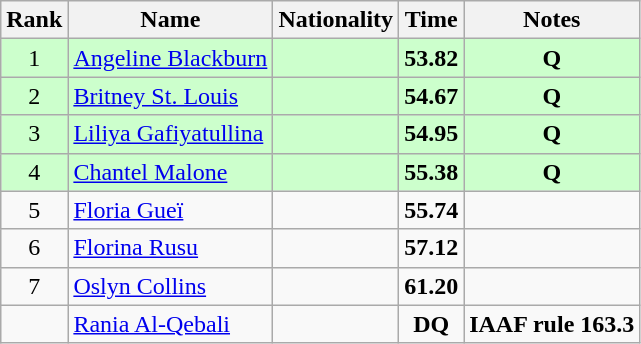<table class="wikitable sortable" style="text-align:center">
<tr>
<th>Rank</th>
<th>Name</th>
<th>Nationality</th>
<th>Time</th>
<th>Notes</th>
</tr>
<tr bgcolor=ccffcc>
<td>1</td>
<td align=left><a href='#'>Angeline Blackburn</a></td>
<td align=left></td>
<td><strong>53.82</strong></td>
<td><strong>Q</strong></td>
</tr>
<tr bgcolor=ccffcc>
<td>2</td>
<td align=left><a href='#'>Britney St. Louis</a></td>
<td align=left></td>
<td><strong>54.67</strong></td>
<td><strong>Q</strong></td>
</tr>
<tr bgcolor=ccffcc>
<td>3</td>
<td align=left><a href='#'>Liliya Gafiyatullina</a></td>
<td align=left></td>
<td><strong>54.95</strong></td>
<td><strong>Q</strong></td>
</tr>
<tr bgcolor=ccffcc>
<td>4</td>
<td align=left><a href='#'>Chantel Malone</a></td>
<td align=left></td>
<td><strong>55.38</strong></td>
<td><strong>Q</strong></td>
</tr>
<tr>
<td>5</td>
<td align=left><a href='#'>Floria Gueï</a></td>
<td align=left></td>
<td><strong>55.74</strong></td>
<td></td>
</tr>
<tr>
<td>6</td>
<td align=left><a href='#'>Florina Rusu</a></td>
<td align=left></td>
<td><strong>57.12</strong></td>
<td></td>
</tr>
<tr>
<td>7</td>
<td align=left><a href='#'>Oslyn Collins</a></td>
<td align=left></td>
<td><strong>61.20</strong></td>
<td></td>
</tr>
<tr>
<td></td>
<td align=left><a href='#'>Rania Al-Qebali</a></td>
<td align=left></td>
<td><strong>DQ</strong></td>
<td><strong>IAAF rule 163.3</strong></td>
</tr>
</table>
